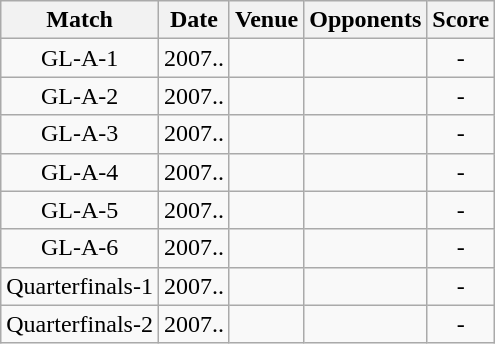<table class="wikitable" style="text-align:center;">
<tr>
<th>Match</th>
<th>Date</th>
<th>Venue</th>
<th>Opponents</th>
<th>Score</th>
</tr>
<tr>
<td>GL-A-1</td>
<td>2007..</td>
<td><a href='#'></a></td>
<td><a href='#'></a></td>
<td>-</td>
</tr>
<tr>
<td>GL-A-2</td>
<td>2007..</td>
<td><a href='#'></a></td>
<td><a href='#'></a></td>
<td>-</td>
</tr>
<tr>
<td>GL-A-3</td>
<td>2007..</td>
<td><a href='#'></a></td>
<td><a href='#'></a></td>
<td>-</td>
</tr>
<tr>
<td>GL-A-4</td>
<td>2007..</td>
<td><a href='#'></a></td>
<td><a href='#'></a></td>
<td>-</td>
</tr>
<tr>
<td>GL-A-5</td>
<td>2007..</td>
<td><a href='#'></a></td>
<td><a href='#'></a></td>
<td>-</td>
</tr>
<tr>
<td>GL-A-6</td>
<td>2007..</td>
<td><a href='#'></a></td>
<td><a href='#'></a></td>
<td>-</td>
</tr>
<tr>
<td>Quarterfinals-1</td>
<td>2007..</td>
<td><a href='#'></a></td>
<td><a href='#'></a></td>
<td>-</td>
</tr>
<tr>
<td>Quarterfinals-2</td>
<td>2007..</td>
<td><a href='#'></a></td>
<td><a href='#'></a></td>
<td>-</td>
</tr>
</table>
